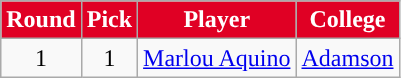<table class="wikitable sortable sortable">
<tr>
<th style="background:#E00024; color:#FFFFFF; ">Round</th>
<th style="background:#E00024; color:#FFFFFF; ">Pick</th>
<th style="background:#E00024; color:#FFFFFF; ">Player</th>
<th style="background:#E00024; color:#FFFFFF; ">College</th>
</tr>
<tr style="text-align: center">
<td align="center">1</td>
<td align="center">1</td>
<td><a href='#'>Marlou Aquino</a></td>
<td><a href='#'>Adamson</a></td>
</tr>
</table>
